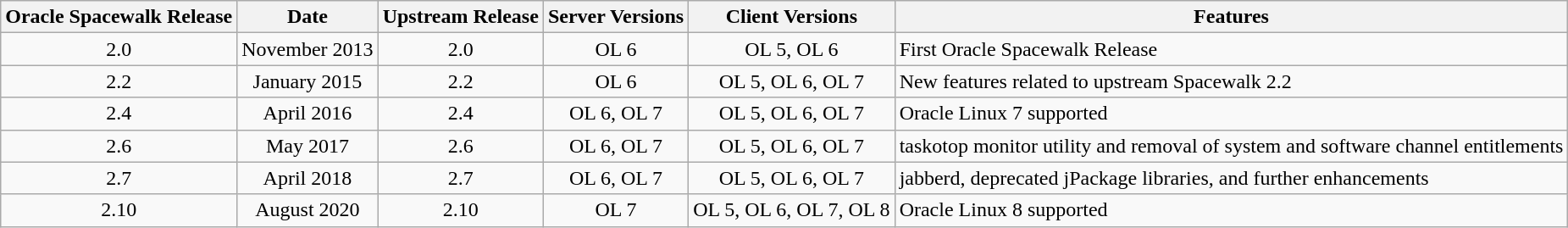<table class="wikitable">
<tr>
<th align=left>Oracle Spacewalk Release</th>
<th align=left>Date</th>
<th align=left>Upstream Release</th>
<th align=left>Server Versions</th>
<th align=left>Client Versions</th>
<th align=left>Features</th>
</tr>
<tr>
<td align=center>2.0</td>
<td align=center>November 2013</td>
<td align=center>2.0</td>
<td align=center>OL 6</td>
<td align=center>OL 5, OL 6</td>
<td>First Oracle Spacewalk Release</td>
</tr>
<tr>
<td align=center>2.2</td>
<td align=center>January 2015</td>
<td align=center>2.2</td>
<td align=center>OL 6</td>
<td align=center>OL 5, OL 6, OL 7</td>
<td>New features related to upstream Spacewalk 2.2</td>
</tr>
<tr>
<td align=center>2.4</td>
<td align=center>April 2016</td>
<td align=center>2.4</td>
<td align=center>OL 6, OL 7</td>
<td align=center>OL 5, OL 6, OL 7</td>
<td>Oracle Linux 7 supported</td>
</tr>
<tr>
<td align=center>2.6</td>
<td align=center>May 2017</td>
<td align=center>2.6</td>
<td align=center>OL 6, OL 7</td>
<td align=center>OL 5, OL 6, OL 7</td>
<td>taskotop monitor utility and removal of system and software channel entitlements</td>
</tr>
<tr>
<td align=center>2.7</td>
<td align=center>April 2018</td>
<td align=center>2.7</td>
<td align=center>OL 6, OL 7</td>
<td align=center>OL 5, OL 6, OL 7</td>
<td>jabberd, deprecated jPackage libraries, and further enhancements</td>
</tr>
<tr>
<td align=center>2.10</td>
<td align=center>August 2020</td>
<td align=center>2.10</td>
<td align=center>OL 7</td>
<td align=center>OL 5, OL 6, OL 7, OL 8</td>
<td>Oracle Linux 8 supported</td>
</tr>
</table>
